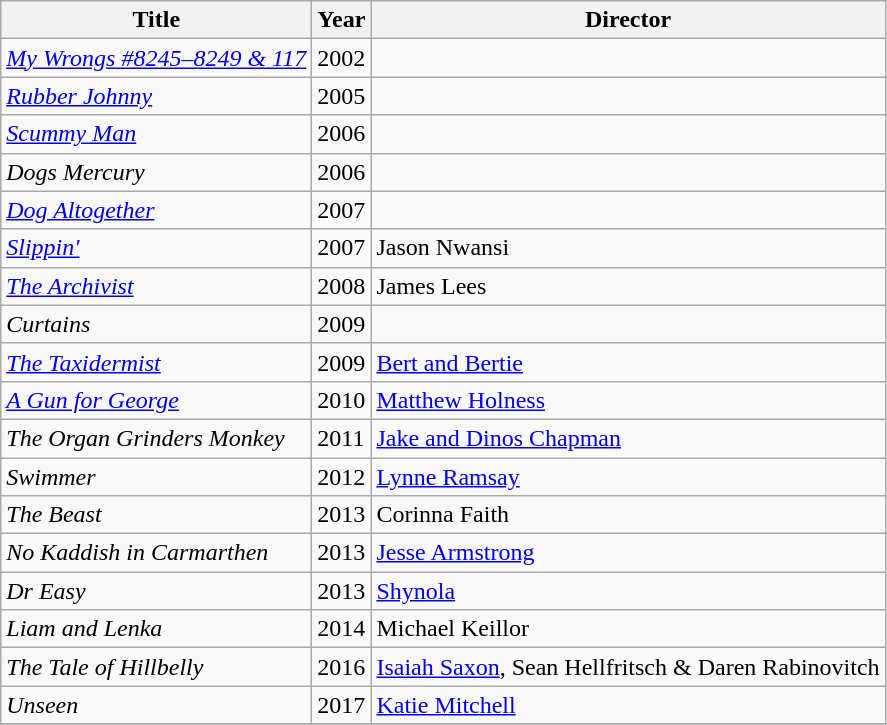<table class="wikitable">
<tr>
<th>Title</th>
<th>Year</th>
<th>Director</th>
</tr>
<tr>
<td><em><a href='#'>My Wrongs #8245–8249 & 117</a></em></td>
<td>2002</td>
<td></td>
</tr>
<tr>
<td><em><a href='#'>Rubber Johnny</a></em></td>
<td>2005</td>
<td></td>
</tr>
<tr>
<td><em><a href='#'>Scummy Man</a></em></td>
<td>2006</td>
<td></td>
</tr>
<tr>
<td><em>Dogs Mercury</em></td>
<td>2006</td>
<td></td>
</tr>
<tr>
<td><em><a href='#'>Dog Altogether</a></em></td>
<td>2007</td>
<td></td>
</tr>
<tr>
<td><em><a href='#'>Slippin'</a></em></td>
<td>2007</td>
<td>Jason Nwansi</td>
</tr>
<tr>
<td><em><a href='#'>The Archivist</a></em></td>
<td>2008</td>
<td>James Lees</td>
</tr>
<tr>
<td><em>Curtains</em></td>
<td>2009</td>
<td></td>
</tr>
<tr>
<td><em><a href='#'>The Taxidermist</a></em></td>
<td>2009</td>
<td><a href='#'>Bert and Bertie</a></td>
</tr>
<tr>
<td><em><a href='#'>A Gun for George</a></em></td>
<td>2010</td>
<td><a href='#'>Matthew Holness</a></td>
</tr>
<tr>
<td><em>The Organ Grinders Monkey</em></td>
<td>2011</td>
<td><a href='#'>Jake and Dinos Chapman</a></td>
</tr>
<tr>
<td><em>Swimmer</em></td>
<td>2012</td>
<td><a href='#'>Lynne Ramsay</a></td>
</tr>
<tr>
<td><em>The Beast</em></td>
<td>2013</td>
<td>Corinna Faith</td>
</tr>
<tr>
<td><em>No Kaddish in Carmarthen</em></td>
<td>2013</td>
<td><a href='#'>Jesse Armstrong</a></td>
</tr>
<tr>
<td><em>Dr Easy</em></td>
<td>2013</td>
<td><a href='#'>Shynola</a></td>
</tr>
<tr>
<td><em>Liam and Lenka</em></td>
<td>2014</td>
<td>Michael Keillor</td>
</tr>
<tr>
<td><em>The Tale of Hillbelly</em></td>
<td>2016</td>
<td><a href='#'>Isaiah Saxon</a>, Sean Hellfritsch & Daren Rabinovitch</td>
</tr>
<tr>
<td><em>Unseen</em></td>
<td>2017</td>
<td><a href='#'>Katie Mitchell</a></td>
</tr>
<tr>
</tr>
</table>
